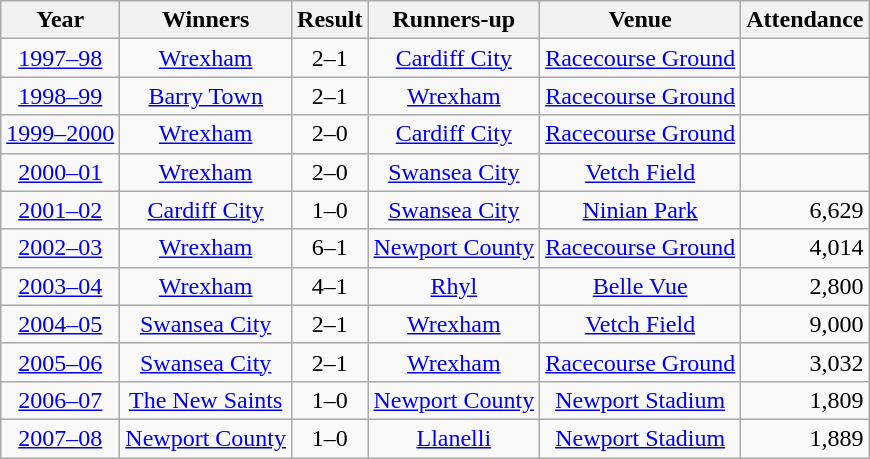<table class="wikitable" style="text-align: center">
<tr>
<th>Year</th>
<th>Winners</th>
<th>Result</th>
<th>Runners-up</th>
<th>Venue</th>
<th>Attendance</th>
</tr>
<tr>
<td><a href='#'>1997–98</a></td>
<td><a href='#'>Wrexham</a></td>
<td>2–1</td>
<td><a href='#'>Cardiff City</a></td>
<td><a href='#'>Racecourse Ground</a></td>
<td></td>
</tr>
<tr>
<td><a href='#'>1998–99</a></td>
<td><a href='#'>Barry Town</a></td>
<td>2–1</td>
<td><a href='#'>Wrexham</a></td>
<td><a href='#'>Racecourse Ground</a></td>
<td></td>
</tr>
<tr>
<td><a href='#'>1999–2000</a></td>
<td><a href='#'>Wrexham</a></td>
<td>2–0</td>
<td><a href='#'>Cardiff City</a></td>
<td><a href='#'>Racecourse Ground</a></td>
<td></td>
</tr>
<tr>
<td><a href='#'>2000–01</a></td>
<td><a href='#'>Wrexham</a></td>
<td>2–0</td>
<td><a href='#'>Swansea City</a></td>
<td><a href='#'>Vetch Field</a></td>
<td></td>
</tr>
<tr>
<td><a href='#'>2001–02</a></td>
<td><a href='#'>Cardiff City</a></td>
<td>1–0</td>
<td><a href='#'>Swansea City</a></td>
<td><a href='#'>Ninian Park</a></td>
<td align="right">6,629</td>
</tr>
<tr>
<td><a href='#'>2002–03</a></td>
<td><a href='#'>Wrexham</a></td>
<td>6–1</td>
<td><a href='#'>Newport County</a></td>
<td><a href='#'>Racecourse Ground</a></td>
<td align="right">4,014</td>
</tr>
<tr>
<td><a href='#'>2003–04</a></td>
<td><a href='#'>Wrexham</a></td>
<td>4–1</td>
<td><a href='#'>Rhyl</a></td>
<td><a href='#'>Belle Vue</a></td>
<td align="right">2,800</td>
</tr>
<tr>
<td><a href='#'>2004–05</a></td>
<td><a href='#'>Swansea City</a></td>
<td>2–1</td>
<td><a href='#'>Wrexham</a></td>
<td><a href='#'>Vetch Field</a></td>
<td align="right">9,000</td>
</tr>
<tr>
<td><a href='#'>2005–06</a></td>
<td><a href='#'>Swansea City</a></td>
<td>2–1</td>
<td><a href='#'>Wrexham</a></td>
<td><a href='#'>Racecourse Ground</a></td>
<td align="right">3,032</td>
</tr>
<tr>
<td><a href='#'>2006–07</a></td>
<td><a href='#'>The New Saints</a></td>
<td>1–0</td>
<td><a href='#'>Newport County</a></td>
<td><a href='#'>Newport Stadium</a></td>
<td align="right">1,809</td>
</tr>
<tr>
<td><a href='#'>2007–08</a></td>
<td><a href='#'>Newport County</a></td>
<td>1–0</td>
<td><a href='#'>Llanelli</a></td>
<td><a href='#'>Newport Stadium</a></td>
<td align="right">1,889</td>
</tr>
</table>
